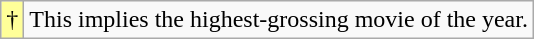<table class="wikitable">
<tr>
<td style="background-color:#FFFF99">†</td>
<td>This implies the highest-grossing movie of the year.</td>
</tr>
</table>
